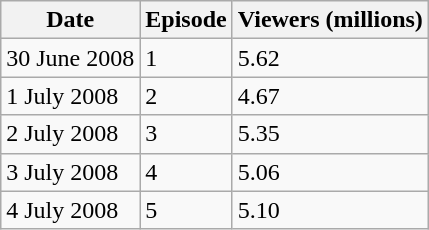<table class="wikitable">
<tr>
<th>Date</th>
<th>Episode</th>
<th>Viewers (millions)</th>
</tr>
<tr>
<td>30 June 2008</td>
<td>1</td>
<td>5.62</td>
</tr>
<tr>
<td>1 July 2008</td>
<td>2</td>
<td>4.67</td>
</tr>
<tr>
<td>2 July 2008</td>
<td>3</td>
<td>5.35</td>
</tr>
<tr>
<td>3 July 2008</td>
<td>4</td>
<td>5.06</td>
</tr>
<tr>
<td>4 July 2008</td>
<td>5</td>
<td>5.10</td>
</tr>
</table>
